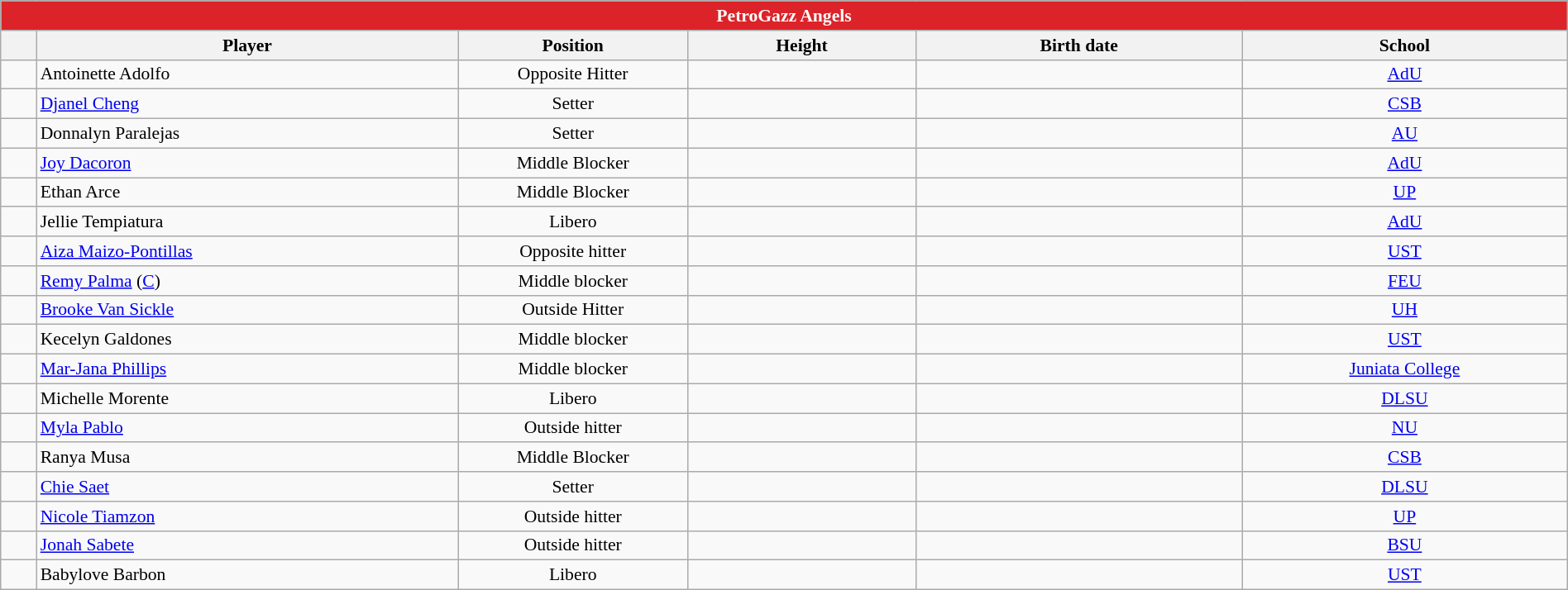<table class="wikitable sortable" style="text-align:center; width:100%; font-size:90%;">
<tr>
<th colspan="6" style= "background:#DC2329; color:white; text-align: center"><strong>PetroGazz Angels</strong></th>
</tr>
<tr style="background:#FFFFFF;">
<th style= "align=center; width:1em;"></th>
<th style= "align=center;width:17em;">Player</th>
<th style= "align=center; width:9em;">Position</th>
<th style= "align=center; width:9em;">Height</th>
<th style= "align=center; width:13em;">Birth date</th>
<th style= "align=center; width:13em;">School</th>
</tr>
<tr align=center>
<td></td>
<td align=left> Antoinette Adolfo</td>
<td>Opposite Hitter</td>
<td></td>
<td align=left></td>
<td><a href='#'>AdU</a></td>
</tr>
<tr align=center>
<td></td>
<td align=left> <a href='#'>Djanel Cheng</a></td>
<td>Setter</td>
<td></td>
<td align=left></td>
<td><a href='#'>CSB</a></td>
</tr>
<tr align=center>
<td></td>
<td align=left> Donnalyn Paralejas</td>
<td>Setter</td>
<td></td>
<td align=left></td>
<td><a href='#'>AU</a></td>
</tr>
<tr align=center>
<td></td>
<td align=left> <a href='#'>Joy Dacoron</a></td>
<td>Middle Blocker</td>
<td></td>
<td align=left></td>
<td><a href='#'>AdU</a></td>
</tr>
<tr align=center>
<td></td>
<td align=left> Ethan Arce</td>
<td>Middle Blocker</td>
<td></td>
<td align=left></td>
<td><a href='#'>UP</a></td>
</tr>
<tr align=center>
<td></td>
<td align=left> Jellie Tempiatura</td>
<td>Libero</td>
<td></td>
<td align=left></td>
<td><a href='#'>AdU</a></td>
</tr>
<tr align=center>
<td></td>
<td align=left> <a href='#'>Aiza Maizo-Pontillas</a></td>
<td>Opposite hitter</td>
<td></td>
<td align=left></td>
<td><a href='#'>UST</a></td>
</tr>
<tr align=center>
<td></td>
<td align=left> <a href='#'>Remy Palma</a> (<a href='#'>C</a>)</td>
<td>Middle blocker</td>
<td></td>
<td align=left></td>
<td><a href='#'>FEU</a></td>
</tr>
<tr align=center>
<td></td>
<td align=left>  <a href='#'>Brooke Van Sickle</a></td>
<td>Outside Hitter</td>
<td></td>
<td align=left></td>
<td><a href='#'>UH</a></td>
</tr>
<tr align=center>
<td></td>
<td align=left> Kecelyn Galdones</td>
<td>Middle blocker</td>
<td></td>
<td align=left></td>
<td><a href='#'>UST</a></td>
</tr>
<tr align=center>
<td></td>
<td align=left>  <a href='#'>Mar-Jana Phillips</a></td>
<td>Middle blocker</td>
<td></td>
<td align=left></td>
<td><a href='#'>Juniata College</a></td>
</tr>
<tr align=center>
<td></td>
<td align=left> Michelle Morente</td>
<td>Libero</td>
<td></td>
<td align=left></td>
<td><a href='#'>DLSU</a></td>
</tr>
<tr align=center>
<td></td>
<td align=left> <a href='#'>Myla Pablo</a></td>
<td>Outside hitter</td>
<td></td>
<td align=left></td>
<td><a href='#'>NU</a></td>
</tr>
<tr align=center>
<td></td>
<td align=left> Ranya Musa</td>
<td>Middle Blocker</td>
<td></td>
<td align=left></td>
<td><a href='#'>CSB</a></td>
</tr>
<tr align=center>
<td></td>
<td align=left> <a href='#'>Chie Saet</a></td>
<td>Setter</td>
<td></td>
<td align=left></td>
<td><a href='#'>DLSU</a></td>
</tr>
<tr align=center>
<td></td>
<td align=left> <a href='#'>Nicole Tiamzon</a></td>
<td>Outside hitter</td>
<td></td>
<td align=left></td>
<td><a href='#'>UP</a></td>
</tr>
<tr align=center>
<td></td>
<td align=left> <a href='#'>Jonah Sabete</a></td>
<td>Outside hitter</td>
<td></td>
<td align=left></td>
<td><a href='#'>BSU</a></td>
</tr>
<tr align=center>
<td></td>
<td align=left> Babylove Barbon</td>
<td align=center>Libero</td>
<td></td>
<td align=left></td>
<td><a href='#'>UST</a></td>
</tr>
</table>
